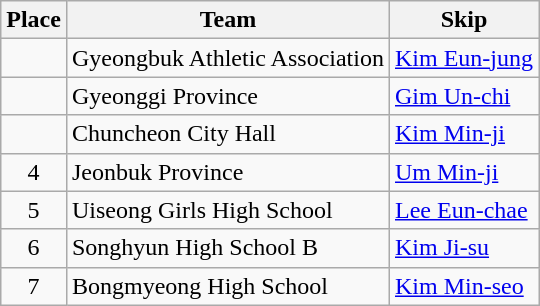<table class="wikitable">
<tr>
<th>Place</th>
<th>Team</th>
<th>Skip</th>
</tr>
<tr>
<td align=center></td>
<td> Gyeongbuk Athletic Association</td>
<td><a href='#'>Kim Eun-jung</a></td>
</tr>
<tr>
<td align=center></td>
<td> Gyeonggi Province</td>
<td><a href='#'>Gim Un-chi</a></td>
</tr>
<tr>
<td align=center></td>
<td> Chuncheon City Hall</td>
<td><a href='#'>Kim Min-ji</a></td>
</tr>
<tr>
<td align=center>4</td>
<td> Jeonbuk Province</td>
<td><a href='#'>Um Min-ji</a></td>
</tr>
<tr>
<td align=center>5</td>
<td> Uiseong Girls High School</td>
<td><a href='#'>Lee Eun-chae</a></td>
</tr>
<tr>
<td align=center>6</td>
<td> Songhyun High School B</td>
<td><a href='#'>Kim Ji-su</a></td>
</tr>
<tr>
<td align=center>7</td>
<td> Bongmyeong High School</td>
<td><a href='#'>Kim Min-seo</a></td>
</tr>
</table>
